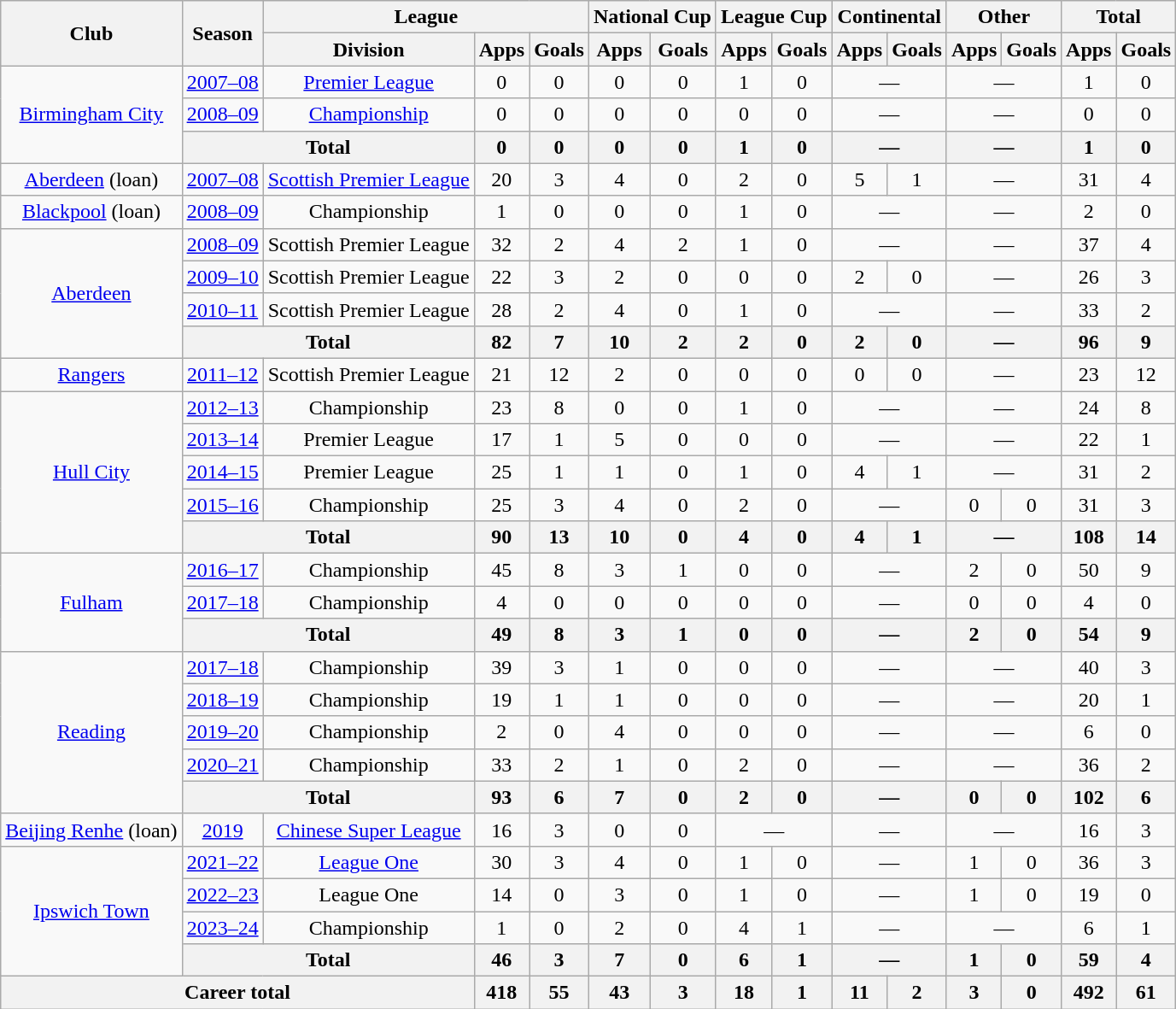<table class="wikitable" style="text-align: center">
<tr>
<th rowspan="2">Club</th>
<th rowspan="2">Season</th>
<th colspan="3">League</th>
<th colspan="2">National Cup</th>
<th colspan="2">League Cup</th>
<th colspan="2">Continental</th>
<th colspan="2">Other</th>
<th colspan="2">Total</th>
</tr>
<tr>
<th>Division</th>
<th>Apps</th>
<th>Goals</th>
<th>Apps</th>
<th>Goals</th>
<th>Apps</th>
<th>Goals</th>
<th>Apps</th>
<th>Goals</th>
<th>Apps</th>
<th>Goals</th>
<th>Apps</th>
<th>Goals</th>
</tr>
<tr>
<td rowspan="3"><a href='#'>Birmingham City</a></td>
<td><a href='#'>2007–08</a></td>
<td><a href='#'>Premier League</a></td>
<td>0</td>
<td>0</td>
<td>0</td>
<td>0</td>
<td>1</td>
<td>0</td>
<td colspan="2">—</td>
<td colspan="2">—</td>
<td>1</td>
<td>0</td>
</tr>
<tr>
<td><a href='#'>2008–09</a></td>
<td><a href='#'>Championship</a></td>
<td>0</td>
<td>0</td>
<td>0</td>
<td>0</td>
<td>0</td>
<td>0</td>
<td colspan="2">—</td>
<td colspan="2">—</td>
<td>0</td>
<td>0</td>
</tr>
<tr>
<th colspan="2">Total</th>
<th>0</th>
<th>0</th>
<th>0</th>
<th>0</th>
<th>1</th>
<th>0</th>
<th colspan="2">—</th>
<th colspan="2">—</th>
<th>1</th>
<th>0</th>
</tr>
<tr>
<td><a href='#'>Aberdeen</a> (loan)</td>
<td><a href='#'>2007–08</a></td>
<td><a href='#'>Scottish Premier League</a></td>
<td>20</td>
<td>3</td>
<td>4</td>
<td>0</td>
<td>2</td>
<td>0</td>
<td>5</td>
<td>1</td>
<td colspan="2">—</td>
<td>31</td>
<td>4</td>
</tr>
<tr>
<td><a href='#'>Blackpool</a> (loan)</td>
<td><a href='#'>2008–09</a></td>
<td>Championship</td>
<td>1</td>
<td>0</td>
<td>0</td>
<td>0</td>
<td>1</td>
<td>0</td>
<td colspan="2">—</td>
<td colspan="2">—</td>
<td>2</td>
<td>0</td>
</tr>
<tr>
<td rowspan="4"><a href='#'>Aberdeen</a></td>
<td><a href='#'>2008–09</a></td>
<td>Scottish Premier League</td>
<td>32</td>
<td>2</td>
<td>4</td>
<td>2</td>
<td>1</td>
<td>0</td>
<td colspan="2">—</td>
<td colspan="2">—</td>
<td>37</td>
<td>4</td>
</tr>
<tr>
<td><a href='#'>2009–10</a></td>
<td>Scottish Premier League</td>
<td>22</td>
<td>3</td>
<td>2</td>
<td>0</td>
<td>0</td>
<td>0</td>
<td>2</td>
<td>0</td>
<td colspan="2">—</td>
<td>26</td>
<td>3</td>
</tr>
<tr>
<td><a href='#'>2010–11</a></td>
<td>Scottish Premier League</td>
<td>28</td>
<td>2</td>
<td>4</td>
<td>0</td>
<td>1</td>
<td>0</td>
<td colspan="2">—</td>
<td colspan="2">—</td>
<td>33</td>
<td>2</td>
</tr>
<tr>
<th colspan="2">Total</th>
<th>82</th>
<th>7</th>
<th>10</th>
<th>2</th>
<th>2</th>
<th>0</th>
<th>2</th>
<th>0</th>
<th colspan="2">—</th>
<th>96</th>
<th>9</th>
</tr>
<tr>
<td><a href='#'>Rangers</a></td>
<td><a href='#'>2011–12</a></td>
<td>Scottish Premier League</td>
<td>21</td>
<td>12</td>
<td>2</td>
<td>0</td>
<td>0</td>
<td>0</td>
<td>0</td>
<td>0</td>
<td colspan="2">—</td>
<td>23</td>
<td>12</td>
</tr>
<tr>
<td rowspan="5"><a href='#'>Hull City</a></td>
<td><a href='#'>2012–13</a></td>
<td>Championship</td>
<td>23</td>
<td>8</td>
<td>0</td>
<td>0</td>
<td>1</td>
<td>0</td>
<td colspan="2">—</td>
<td colspan="2">—</td>
<td>24</td>
<td>8</td>
</tr>
<tr>
<td><a href='#'>2013–14</a></td>
<td>Premier League</td>
<td>17</td>
<td>1</td>
<td>5</td>
<td>0</td>
<td>0</td>
<td>0</td>
<td colspan="2">—</td>
<td colspan="2">—</td>
<td>22</td>
<td>1</td>
</tr>
<tr>
<td><a href='#'>2014–15</a></td>
<td>Premier League</td>
<td>25</td>
<td>1</td>
<td>1</td>
<td>0</td>
<td>1</td>
<td>0</td>
<td>4</td>
<td>1</td>
<td colspan="2">—</td>
<td>31</td>
<td>2</td>
</tr>
<tr>
<td><a href='#'>2015–16</a></td>
<td>Championship</td>
<td>25</td>
<td>3</td>
<td>4</td>
<td>0</td>
<td>2</td>
<td>0</td>
<td colspan="2">—</td>
<td>0</td>
<td>0</td>
<td>31</td>
<td>3</td>
</tr>
<tr>
<th colspan="2">Total</th>
<th>90</th>
<th>13</th>
<th>10</th>
<th>0</th>
<th>4</th>
<th>0</th>
<th>4</th>
<th>1</th>
<th colspan="2">—</th>
<th>108</th>
<th>14</th>
</tr>
<tr>
<td rowspan="3"><a href='#'>Fulham</a></td>
<td><a href='#'>2016–17</a></td>
<td>Championship</td>
<td>45</td>
<td>8</td>
<td>3</td>
<td>1</td>
<td>0</td>
<td>0</td>
<td colspan="2">—</td>
<td>2</td>
<td>0</td>
<td>50</td>
<td>9</td>
</tr>
<tr>
<td><a href='#'>2017–18</a></td>
<td>Championship</td>
<td>4</td>
<td>0</td>
<td>0</td>
<td>0</td>
<td>0</td>
<td>0</td>
<td colspan="2">—</td>
<td>0</td>
<td>0</td>
<td>4</td>
<td>0</td>
</tr>
<tr>
<th colspan="2">Total</th>
<th>49</th>
<th>8</th>
<th>3</th>
<th>1</th>
<th>0</th>
<th>0</th>
<th colspan="2">—</th>
<th>2</th>
<th>0</th>
<th>54</th>
<th>9</th>
</tr>
<tr>
<td rowspan="5"><a href='#'>Reading</a></td>
<td><a href='#'>2017–18</a></td>
<td>Championship</td>
<td>39</td>
<td>3</td>
<td>1</td>
<td>0</td>
<td>0</td>
<td>0</td>
<td colspan="2">—</td>
<td colspan="2">—</td>
<td>40</td>
<td>3</td>
</tr>
<tr>
<td><a href='#'>2018–19</a></td>
<td>Championship</td>
<td>19</td>
<td>1</td>
<td>1</td>
<td>0</td>
<td>0</td>
<td>0</td>
<td colspan="2">—</td>
<td colspan="2">—</td>
<td>20</td>
<td>1</td>
</tr>
<tr>
<td><a href='#'>2019–20</a></td>
<td>Championship</td>
<td>2</td>
<td>0</td>
<td>4</td>
<td>0</td>
<td>0</td>
<td>0</td>
<td colspan=2>—</td>
<td colspan=2>—</td>
<td>6</td>
<td>0</td>
</tr>
<tr>
<td><a href='#'>2020–21</a></td>
<td>Championship</td>
<td>33</td>
<td>2</td>
<td>1</td>
<td>0</td>
<td>2</td>
<td>0</td>
<td colspan=2>—</td>
<td colspan="2">—</td>
<td>36</td>
<td>2</td>
</tr>
<tr>
<th colspan="2">Total</th>
<th>93</th>
<th>6</th>
<th>7</th>
<th>0</th>
<th>2</th>
<th>0</th>
<th colspan="2">—</th>
<th>0</th>
<th>0</th>
<th>102</th>
<th>6</th>
</tr>
<tr>
<td><a href='#'>Beijing Renhe</a> (loan)</td>
<td><a href='#'>2019</a></td>
<td><a href='#'>Chinese Super League</a></td>
<td>16</td>
<td>3</td>
<td>0</td>
<td>0</td>
<td colspan="2">—</td>
<td colspan="2">—</td>
<td colspan="2">—</td>
<td>16</td>
<td>3</td>
</tr>
<tr>
<td rowspan="4"><a href='#'>Ipswich Town</a></td>
<td><a href='#'>2021–22</a></td>
<td><a href='#'>League One</a></td>
<td>30</td>
<td>3</td>
<td>4</td>
<td>0</td>
<td>1</td>
<td>0</td>
<td colspan="2">—</td>
<td>1</td>
<td>0</td>
<td>36</td>
<td>3</td>
</tr>
<tr>
<td><a href='#'>2022–23</a></td>
<td>League One</td>
<td>14</td>
<td>0</td>
<td>3</td>
<td>0</td>
<td>1</td>
<td>0</td>
<td colspan="2">—</td>
<td>1</td>
<td>0</td>
<td>19</td>
<td>0</td>
</tr>
<tr>
<td><a href='#'>2023–24</a></td>
<td>Championship</td>
<td>1</td>
<td>0</td>
<td>2</td>
<td>0</td>
<td>4</td>
<td>1</td>
<td colspan="2">—</td>
<td colspan="2">—</td>
<td>6</td>
<td>1</td>
</tr>
<tr>
<th colspan="2">Total</th>
<th>46</th>
<th>3</th>
<th>7</th>
<th>0</th>
<th>6</th>
<th>1</th>
<th colspan="2">—</th>
<th>1</th>
<th>0</th>
<th>59</th>
<th>4</th>
</tr>
<tr>
<th colspan="3">Career total</th>
<th>418</th>
<th>55</th>
<th>43</th>
<th>3</th>
<th>18</th>
<th>1</th>
<th>11</th>
<th>2</th>
<th>3</th>
<th>0</th>
<th>492</th>
<th>61</th>
</tr>
</table>
